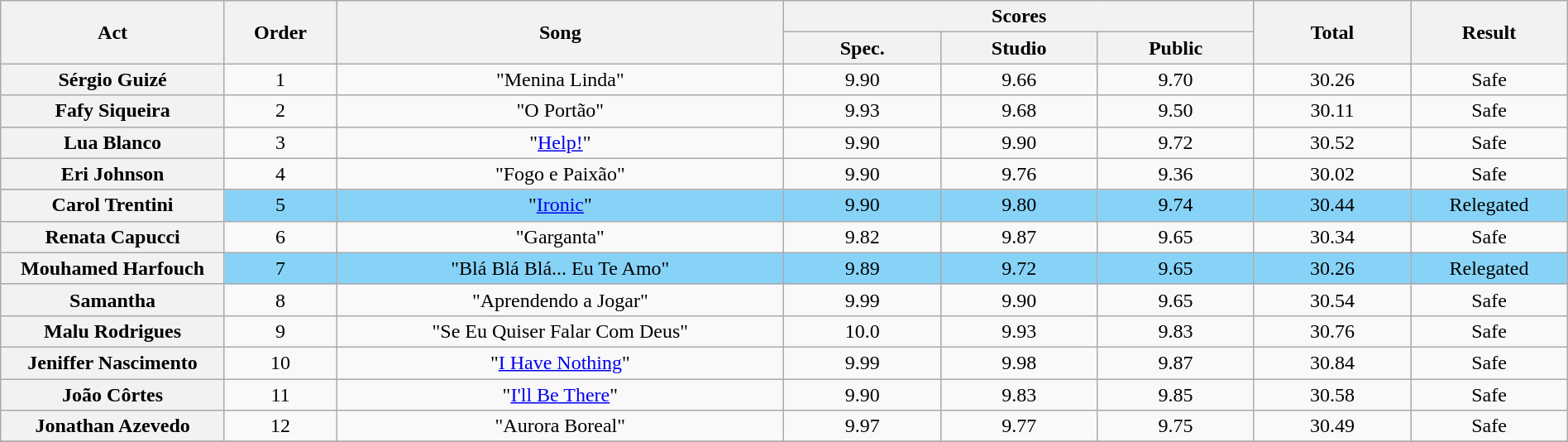<table class="wikitable plainrowheaders" style="text-align:center; width:100%;">
<tr>
<th scope="col" rowspan=2 width="10.0%">Act</th>
<th scope="col" rowspan=2 width="05.0%">Order</th>
<th scope="col" rowspan=2 width="20.0%">Song</th>
<th scope="col" colspan=3 width="20.0%">Scores</th>
<th scope="col" rowspan=2 width="07.0%">Total</th>
<th scope="col" rowspan=2 width="07.0%">Result</th>
</tr>
<tr>
<th scope="col" width="07.0%">Spec.</th>
<th scope="col" width="07.0%">Studio</th>
<th scope="col" width="07.0%">Public</th>
</tr>
<tr>
<th scope="row">Sérgio Guizé</th>
<td>1</td>
<td>"Menina Linda"</td>
<td>9.90 </td>
<td>9.66</td>
<td>9.70</td>
<td>30.26</td>
<td>Safe</td>
</tr>
<tr>
<th scope="row">Fafy Siqueira</th>
<td>2</td>
<td>"O Portão"</td>
<td>9.93 </td>
<td>9.68</td>
<td>9.50</td>
<td>30.11</td>
<td>Safe</td>
</tr>
<tr>
<th scope="row">Lua Blanco</th>
<td>3</td>
<td>"<a href='#'>Help!</a>"</td>
<td>9.90 </td>
<td>9.90</td>
<td>9.72</td>
<td>30.52</td>
<td>Safe</td>
</tr>
<tr>
<th scope="row">Eri Johnson</th>
<td>4</td>
<td>"Fogo e Paixão"</td>
<td>9.90 </td>
<td>9.76</td>
<td>9.36</td>
<td>30.02</td>
<td>Safe</td>
</tr>
<tr bgcolor=87D3F8>
<th scope="row">Carol Trentini</th>
<td>5</td>
<td>"<a href='#'>Ironic</a>"</td>
<td>9.90 </td>
<td>9.80</td>
<td>9.74</td>
<td>30.44</td>
<td>Relegated</td>
</tr>
<tr>
<th scope="row">Renata Capucci</th>
<td>6</td>
<td>"Garganta"</td>
<td>9.82 </td>
<td>9.87</td>
<td>9.65</td>
<td>30.34</td>
<td>Safe</td>
</tr>
<tr bgcolor=87D3F8>
<th scope="row">Mouhamed Harfouch</th>
<td>7</td>
<td>"Blá Blá Blá... Eu Te Amo"</td>
<td>9.89 </td>
<td>9.72</td>
<td>9.65</td>
<td>30.26</td>
<td>Relegated</td>
</tr>
<tr>
<th scope="row">Samantha</th>
<td>8</td>
<td>"Aprendendo a Jogar"</td>
<td>9.99 </td>
<td>9.90</td>
<td>9.65</td>
<td>30.54</td>
<td>Safe</td>
</tr>
<tr>
<th scope="row">Malu Rodrigues</th>
<td>9</td>
<td>"Se Eu Quiser Falar Com Deus"</td>
<td>10.0 </td>
<td>9.93</td>
<td>9.83</td>
<td>30.76</td>
<td>Safe</td>
</tr>
<tr>
<th scope="row">Jeniffer Nascimento</th>
<td>10</td>
<td>"<a href='#'>I Have Nothing</a>"</td>
<td>9.99 </td>
<td>9.98</td>
<td>9.87</td>
<td>30.84</td>
<td>Safe</td>
</tr>
<tr>
<th scope="row">João Côrtes</th>
<td>11</td>
<td>"<a href='#'>I'll Be There</a>"</td>
<td>9.90 </td>
<td>9.83</td>
<td>9.85</td>
<td>30.58</td>
<td>Safe</td>
</tr>
<tr>
<th scope="row">Jonathan Azevedo</th>
<td>12</td>
<td>"Aurora Boreal"</td>
<td>9.97 </td>
<td>9.77</td>
<td>9.75</td>
<td>30.49</td>
<td>Safe</td>
</tr>
<tr>
</tr>
</table>
